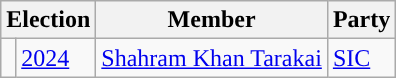<table class="wikitable">
<tr>
<th colspan="2">Election</th>
<th>Member</th>
<th>Party</th>
</tr>
<tr>
<td style="background-color: "></td>
<td><a href='#'>2024</a></td>
<td><a href='#'>Shahram Khan Tarakai</a></td>
<td><a href='#'>SIC</a></td>
</tr>
</table>
